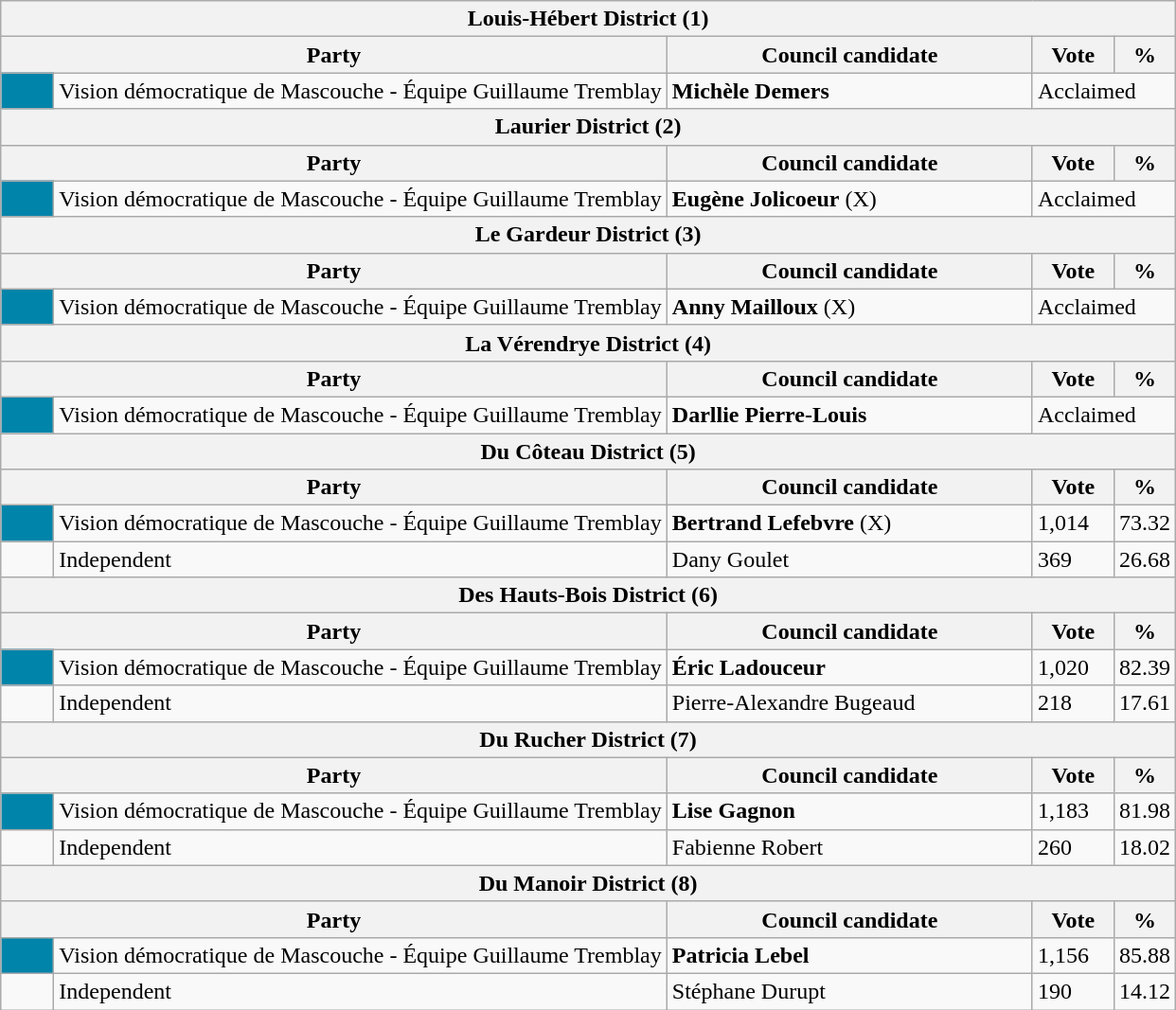<table class="wikitable">
<tr>
<th colspan="5">Louis-Hébert District (1)</th>
</tr>
<tr>
<th bgcolor="#DDDDFF" width="230px" colspan="2">Party</th>
<th bgcolor="#DDDDFF" width="250px">Council candidate</th>
<th bgcolor="#DDDDFF" width="50px">Vote</th>
<th bgcolor="#DDDDFF" width="30px">%</th>
</tr>
<tr>
<td bgcolor=#0084AA width="30px"> </td>
<td>Vision démocratique de Mascouche - Équipe Guillaume Tremblay</td>
<td><strong>Michèle Demers</strong></td>
<td colspan="2">Acclaimed</td>
</tr>
<tr>
<th colspan="5">Laurier District (2)</th>
</tr>
<tr>
<th bgcolor="#DDDDFF" width="230px" colspan="2">Party</th>
<th bgcolor="#DDDDFF" width="250px">Council candidate</th>
<th bgcolor="#DDDDFF" width="50px">Vote</th>
<th bgcolor="#DDDDFF" width="30px">%</th>
</tr>
<tr>
<td bgcolor=#0084AA width="30px"> </td>
<td>Vision démocratique de Mascouche - Équipe Guillaume Tremblay</td>
<td><strong>Eugène Jolicoeur</strong> (X)</td>
<td colspan="2">Acclaimed</td>
</tr>
<tr>
<th colspan="5">Le Gardeur District (3)</th>
</tr>
<tr>
<th bgcolor="#DDDDFF" width="230px" colspan="2">Party</th>
<th bgcolor="#DDDDFF" width="250px">Council candidate</th>
<th bgcolor="#DDDDFF" width="50px">Vote</th>
<th bgcolor="#DDDDFF" width="30px">%</th>
</tr>
<tr>
<td bgcolor=#0084AA width="30px"> </td>
<td>Vision démocratique de Mascouche - Équipe Guillaume Tremblay</td>
<td><strong>Anny Mailloux</strong> (X)</td>
<td colspan="2">Acclaimed</td>
</tr>
<tr>
<th colspan="5">La Vérendrye District (4)</th>
</tr>
<tr>
<th bgcolor="#DDDDFF" width="230px" colspan="2">Party</th>
<th bgcolor="#DDDDFF" width="250px">Council candidate</th>
<th bgcolor="#DDDDFF" width="50px">Vote</th>
<th bgcolor="#DDDDFF" width="30px">%</th>
</tr>
<tr>
<td bgcolor=#0084AA width="30px"> </td>
<td>Vision démocratique de Mascouche - Équipe Guillaume Tremblay</td>
<td><strong>Darllie Pierre-Louis</strong></td>
<td colspan="2">Acclaimed</td>
</tr>
<tr>
<th colspan="5">Du Côteau District (5)</th>
</tr>
<tr>
<th bgcolor="#DDDDFF" width="230px" colspan="2">Party</th>
<th bgcolor="#DDDDFF" width="250px">Council candidate</th>
<th bgcolor="#DDDDFF" width="50px">Vote</th>
<th bgcolor="#DDDDFF" width="30px">%</th>
</tr>
<tr>
<td bgcolor=#0084AA width="30px"> </td>
<td>Vision démocratique de Mascouche - Équipe Guillaume Tremblay</td>
<td><strong>Bertrand Lefebvre</strong> (X)</td>
<td>1,014</td>
<td>73.32</td>
</tr>
<tr>
<td> </td>
<td>Independent</td>
<td>Dany Goulet</td>
<td>369</td>
<td>26.68</td>
</tr>
<tr>
<th colspan="5">Des Hauts-Bois District (6)</th>
</tr>
<tr>
<th bgcolor="#DDDDFF" width="230px" colspan="2">Party</th>
<th bgcolor="#DDDDFF" width="250px">Council candidate</th>
<th bgcolor="#DDDDFF" width="50px">Vote</th>
<th bgcolor="#DDDDFF" width="30px">%</th>
</tr>
<tr>
<td bgcolor=#0084AA width="30px"> </td>
<td>Vision démocratique de Mascouche - Équipe Guillaume Tremblay</td>
<td><strong>Éric Ladouceur</strong></td>
<td>1,020</td>
<td>82.39</td>
</tr>
<tr>
<td> </td>
<td>Independent</td>
<td>Pierre-Alexandre Bugeaud</td>
<td>218</td>
<td>17.61</td>
</tr>
<tr>
<th colspan="5">Du Rucher District (7)</th>
</tr>
<tr>
<th bgcolor="#DDDDFF" width="230px" colspan="2">Party</th>
<th bgcolor="#DDDDFF" width="250px">Council candidate</th>
<th bgcolor="#DDDDFF" width="50px">Vote</th>
<th bgcolor="#DDDDFF" width="30px">%</th>
</tr>
<tr>
<td bgcolor=#0084AA width="30px"> </td>
<td>Vision démocratique de Mascouche - Équipe Guillaume Tremblay</td>
<td><strong>Lise Gagnon</strong></td>
<td>1,183</td>
<td>81.98</td>
</tr>
<tr>
<td> </td>
<td>Independent</td>
<td>Fabienne Robert</td>
<td>260</td>
<td>18.02</td>
</tr>
<tr>
<th colspan="5">Du Manoir District (8)</th>
</tr>
<tr>
<th bgcolor="#DDDDFF" width="230px" colspan="2">Party</th>
<th bgcolor="#DDDDFF" width="250px">Council candidate</th>
<th bgcolor="#DDDDFF" width="50px">Vote</th>
<th bgcolor="#DDDDFF" width="30px">%</th>
</tr>
<tr>
<td bgcolor=#0084AA width="30px"> </td>
<td>Vision démocratique de Mascouche - Équipe Guillaume Tremblay</td>
<td><strong>Patricia Lebel</strong></td>
<td>1,156</td>
<td>85.88</td>
</tr>
<tr>
<td> </td>
<td>Independent</td>
<td>Stéphane Durupt</td>
<td>190</td>
<td>14.12</td>
</tr>
</table>
